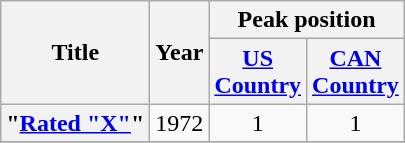<table class="wikitable plainrowheaders" style="text-align:center;">
<tr>
<th scope="col" rowspan = "2">Title</th>
<th scope="col" rowspan = "2">Year</th>
<th scope="col" colspan="2">Peak position</th>
</tr>
<tr>
<th><a href='#'>US<br>Country</a><br></th>
<th scope="col"><a href='#'>CAN<br>Country</a><br></th>
</tr>
<tr>
<th scope = "row">"<a href='#'>Rated "X"</a>"</th>
<td>1972</td>
<td>1</td>
<td>1</td>
</tr>
<tr>
</tr>
</table>
